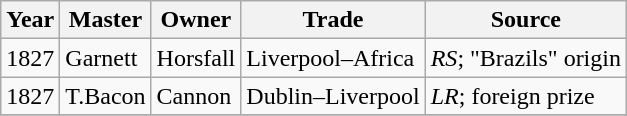<table class="sortable wikitable">
<tr>
<th>Year</th>
<th>Master</th>
<th>Owner</th>
<th>Trade</th>
<th>Source</th>
</tr>
<tr>
<td>1827</td>
<td>Garnett</td>
<td>Horsfall</td>
<td>Liverpool–Africa</td>
<td><em>RS</em>; "Brazils" origin</td>
</tr>
<tr>
<td>1827</td>
<td>T.Bacon</td>
<td>Cannon</td>
<td>Dublin–Liverpool</td>
<td><em>LR</em>; foreign prize</td>
</tr>
<tr>
</tr>
</table>
